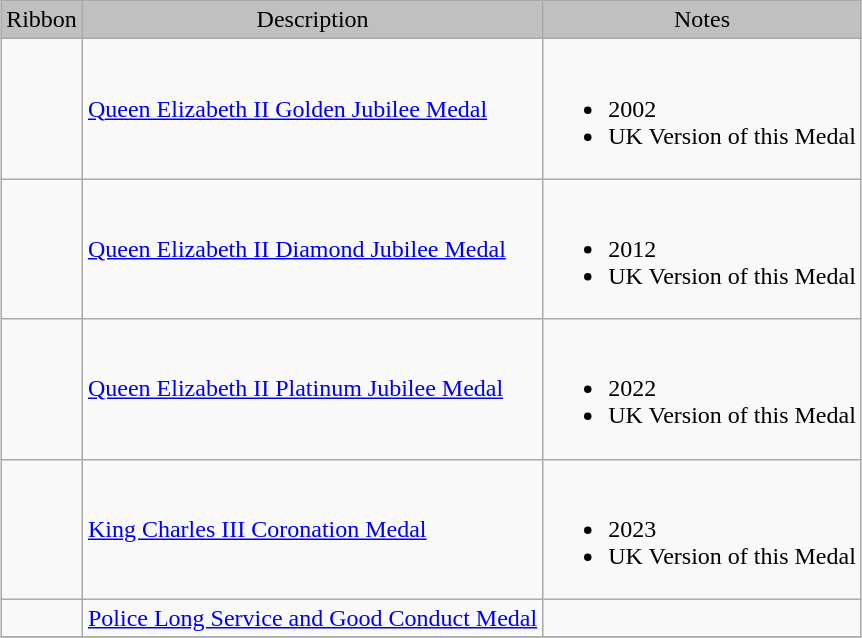<table class="wikitable"  style="margin: auto;">
<tr style="background:silver;" align="center">
<td>Ribbon</td>
<td>Description</td>
<td>Notes</td>
</tr>
<tr>
<td></td>
<td><a href='#'>Queen Elizabeth II Golden Jubilee Medal</a></td>
<td><br><ul><li>2002</li><li>UK Version of this Medal</li></ul></td>
</tr>
<tr>
<td></td>
<td><a href='#'>Queen Elizabeth II Diamond Jubilee Medal</a></td>
<td><br><ul><li>2012</li><li>UK Version of this Medal</li></ul></td>
</tr>
<tr>
<td></td>
<td><a href='#'>Queen Elizabeth II Platinum Jubilee Medal</a></td>
<td><br><ul><li>2022</li><li>UK Version of this Medal</li></ul></td>
</tr>
<tr>
<td></td>
<td><a href='#'>King Charles III Coronation Medal</a></td>
<td><br><ul><li>2023</li><li>UK Version of this Medal</li></ul></td>
</tr>
<tr>
<td></td>
<td><a href='#'>Police Long Service and Good Conduct Medal</a></td>
<td></td>
</tr>
<tr>
</tr>
</table>
